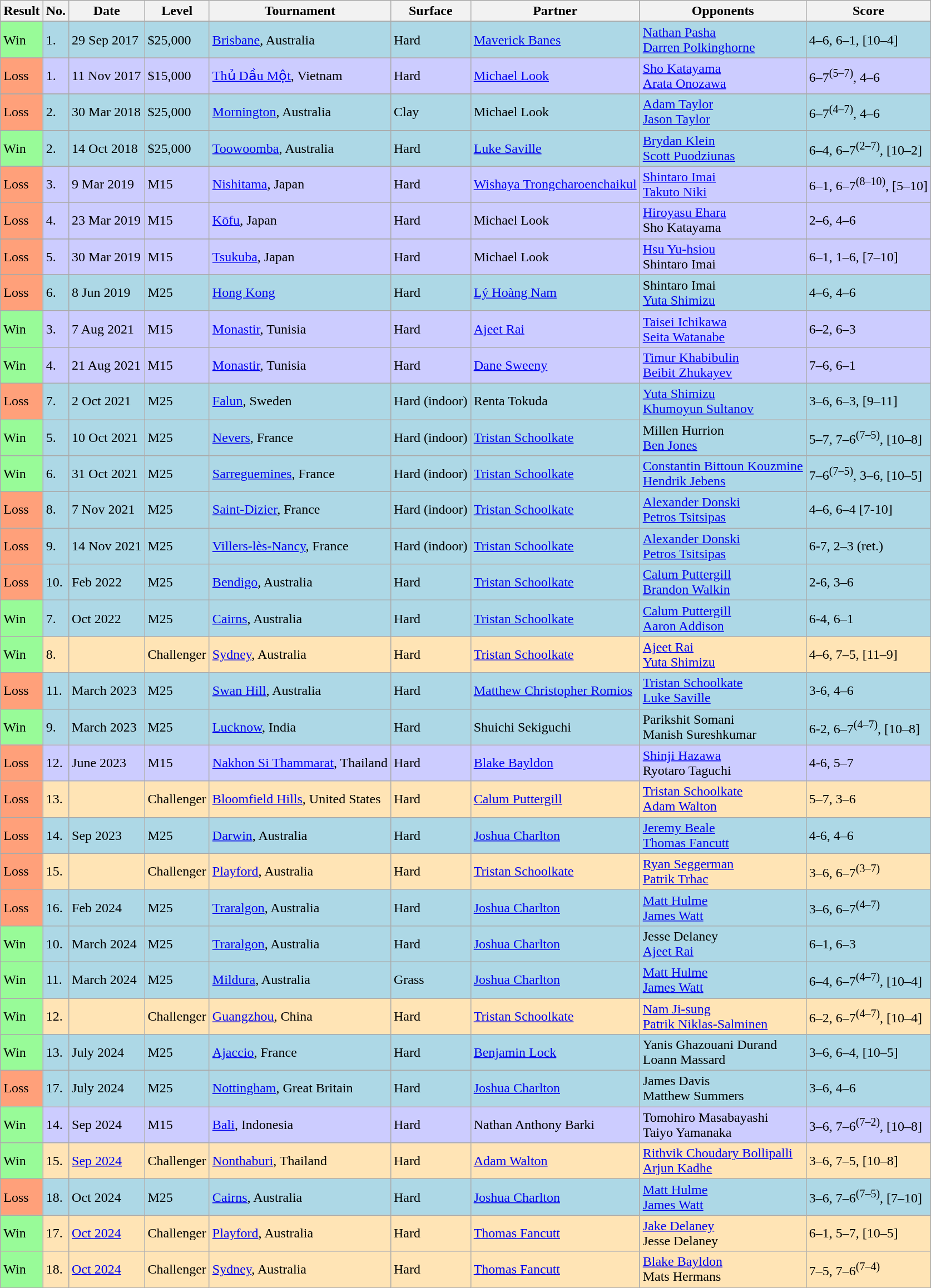<table class="sortable wikitable">
<tr>
<th>Result</th>
<th class="unsortable">No.</th>
<th>Date</th>
<th>Level</th>
<th>Tournament</th>
<th>Surface</th>
<th>Partner</th>
<th>Opponents</th>
<th class="unsortable">Score</th>
</tr>
<tr>
</tr>
<tr style="background:lightblue;">
<td bgcolor=98FB98>Win</td>
<td>1.</td>
<td>29 Sep 2017</td>
<td>$25,000</td>
<td><a href='#'>Brisbane</a>, Australia</td>
<td>Hard</td>
<td> <a href='#'>Maverick Banes</a></td>
<td> <a href='#'>Nathan Pasha</a> <br> <a href='#'>Darren Polkinghorne</a></td>
<td>4–6, 6–1, [10–4]</td>
</tr>
<tr>
</tr>
<tr style="background:#ccccff;">
<td style="background:#ffa07a;">Loss</td>
<td>1.</td>
<td>11 Nov 2017</td>
<td>$15,000</td>
<td><a href='#'>Thủ Dầu Một</a>, Vietnam</td>
<td>Hard</td>
<td> <a href='#'>Michael Look</a></td>
<td> <a href='#'>Sho Katayama</a> <br> <a href='#'>Arata Onozawa</a></td>
<td>6–7<sup>(5–7)</sup>, 4–6</td>
</tr>
<tr>
</tr>
<tr style="background:lightblue;">
<td style="background:#ffa07a;">Loss</td>
<td>2.</td>
<td>30 Mar 2018</td>
<td>$25,000</td>
<td><a href='#'>Mornington</a>, Australia</td>
<td>Clay</td>
<td> Michael Look</td>
<td> <a href='#'>Adam Taylor</a> <br> <a href='#'>Jason Taylor</a></td>
<td>6–7<sup>(4–7)</sup>, 4–6</td>
</tr>
<tr>
</tr>
<tr style="background:lightblue;">
<td bgcolor=98FB98>Win</td>
<td>2.</td>
<td>14 Oct 2018</td>
<td>$25,000</td>
<td><a href='#'>Toowoomba</a>, Australia</td>
<td>Hard</td>
<td> <a href='#'>Luke Saville</a></td>
<td> <a href='#'>Brydan Klein</a> <br> <a href='#'>Scott Puodziunas</a></td>
<td>6–4, 6–7<sup>(2–7)</sup>,  [10–2]</td>
</tr>
<tr>
</tr>
<tr style="background:#ccccff;">
<td style="background:#ffa07a;">Loss</td>
<td>3.</td>
<td>9 Mar 2019</td>
<td>M15</td>
<td><a href='#'>Nishitama</a>, Japan</td>
<td>Hard</td>
<td> <a href='#'>Wishaya Trongcharoenchaikul</a></td>
<td> <a href='#'>Shintaro Imai</a> <br> <a href='#'>Takuto Niki</a></td>
<td>6–1, 6–7<sup>(8–10)</sup>, [5–10]</td>
</tr>
<tr>
</tr>
<tr style="background:#ccccff;">
<td style="background:#ffa07a;">Loss</td>
<td>4.</td>
<td>23 Mar 2019</td>
<td>M15</td>
<td><a href='#'>Kōfu</a>, Japan</td>
<td>Hard</td>
<td> Michael Look</td>
<td> <a href='#'>Hiroyasu Ehara</a> <br> Sho Katayama</td>
<td>2–6, 4–6</td>
</tr>
<tr>
</tr>
<tr style="background:#ccccff;">
<td style="background:#ffa07a;">Loss</td>
<td>5.</td>
<td>30 Mar 2019</td>
<td>M15</td>
<td><a href='#'>Tsukuba</a>, Japan</td>
<td>Hard</td>
<td> Michael Look</td>
<td> <a href='#'>Hsu Yu-hsiou</a> <br> Shintaro Imai</td>
<td>6–1, 1–6, [7–10]</td>
</tr>
<tr>
</tr>
<tr style="background:lightblue;">
<td style="background:#ffa07a;">Loss</td>
<td>6.</td>
<td>8 Jun 2019</td>
<td>M25</td>
<td><a href='#'>Hong Kong</a></td>
<td>Hard</td>
<td> <a href='#'>Lý Hoàng Nam</a></td>
<td> Shintaro Imai <br> <a href='#'>Yuta Shimizu</a></td>
<td>4–6, 4–6</td>
</tr>
<tr style="background:#ccccff;">
<td bgcolor=98FB98>Win</td>
<td>3.</td>
<td>7 Aug 2021</td>
<td>M15</td>
<td><a href='#'>Monastir</a>, Tunisia</td>
<td>Hard</td>
<td> <a href='#'>Ajeet Rai</a></td>
<td> <a href='#'>Taisei Ichikawa</a><br> <a href='#'>Seita Watanabe</a></td>
<td>6–2, 6–3</td>
</tr>
<tr style="background:#ccccff;">
<td bgcolor=98FB98>Win</td>
<td>4.</td>
<td>21 Aug 2021</td>
<td>M15</td>
<td><a href='#'>Monastir</a>, Tunisia</td>
<td>Hard</td>
<td> <a href='#'>Dane Sweeny</a></td>
<td> <a href='#'>Timur Khabibulin </a><br> <a href='#'>Beibit Zhukayev</a></td>
<td>7–6, 6–1</td>
</tr>
<tr style="background:lightblue;">
<td bgcolor=FFA07A>Loss</td>
<td>7.</td>
<td>2 Oct 2021</td>
<td>M25</td>
<td><a href='#'>Falun</a>, Sweden</td>
<td>Hard (indoor)</td>
<td> Renta Tokuda</td>
<td> <a href='#'>Yuta Shimizu</a> <br> <a href='#'>Khumoyun Sultanov</a></td>
<td>3–6, 6–3, [9–11]</td>
</tr>
<tr style="background:lightblue;">
<td bgcolor=98FB98>Win</td>
<td>5.</td>
<td>10 Oct 2021</td>
<td>M25</td>
<td><a href='#'>Nevers</a>, France</td>
<td>Hard (indoor)</td>
<td> <a href='#'>Tristan Schoolkate</a></td>
<td> Millen Hurrion <br> <a href='#'>Ben Jones</a></td>
<td>5–7, 7–6<sup>(7–5)</sup>, [10–8]</td>
</tr>
<tr style="background:lightblue;">
<td bgcolor=98FB98>Win</td>
<td>6.</td>
<td>31 Oct 2021</td>
<td>M25</td>
<td><a href='#'>Sarreguemines</a>, France</td>
<td>Hard (indoor)</td>
<td> <a href='#'>Tristan Schoolkate</a></td>
<td> <a href='#'>Constantin Bittoun Kouzmine</a>  <br> <a href='#'>Hendrik Jebens</a></td>
<td>7–6<sup>(7–5)</sup>, 3–6, [10–5]</td>
</tr>
<tr style="background:lightblue;">
<td style="background:#ffa07a;">Loss</td>
<td>8.</td>
<td>7 Nov 2021</td>
<td>M25</td>
<td><a href='#'>Saint-Dizier</a>, France</td>
<td>Hard (indoor)</td>
<td> <a href='#'>Tristan Schoolkate</a></td>
<td> <a href='#'>Alexander Donski</a> <br> <a href='#'>Petros Tsitsipas</a></td>
<td>4–6, 6–4 [7-10]</td>
</tr>
<tr style="background:lightblue;">
<td style="background:#ffa07a;">Loss</td>
<td>9.</td>
<td>14 Nov 2021</td>
<td>M25</td>
<td><a href='#'>Villers-lès-Nancy</a>, France</td>
<td>Hard (indoor)</td>
<td> <a href='#'>Tristan Schoolkate</a></td>
<td> <a href='#'>Alexander Donski</a> <br> <a href='#'>Petros Tsitsipas</a></td>
<td>6-7, 2–3 (ret.)</td>
</tr>
<tr style="background:lightblue;">
<td style="background:#ffa07a;">Loss</td>
<td>10.</td>
<td>Feb 2022</td>
<td>M25</td>
<td><a href='#'>Bendigo</a>, Australia</td>
<td>Hard</td>
<td> <a href='#'>Tristan Schoolkate</a></td>
<td> <a href='#'>Calum Puttergill</a> <br> <a href='#'>Brandon Walkin</a></td>
<td>2-6, 3–6</td>
</tr>
<tr style="background:lightblue;">
<td bgcolor=98FB98>Win</td>
<td>7.</td>
<td>Oct 2022</td>
<td>M25</td>
<td><a href='#'>Cairns</a>, Australia</td>
<td>Hard</td>
<td> <a href='#'>Tristan Schoolkate</a></td>
<td> <a href='#'>Calum Puttergill</a> <br> <a href='#'>Aaron Addison</a></td>
<td>6-4, 6–1</td>
</tr>
<tr style="background:moccasin;">
<td style="background:#98fb98;">Win</td>
<td>8.</td>
<td><a href='#'></a></td>
<td>Challenger</td>
<td><a href='#'>Sydney</a>, Australia</td>
<td>Hard</td>
<td> <a href='#'>Tristan Schoolkate</a></td>
<td> <a href='#'>Ajeet Rai</a><br> <a href='#'>Yuta Shimizu</a></td>
<td>4–6, 7–5, [11–9]</td>
</tr>
<tr style="background:lightblue;">
<td style="background:#ffa07a;">Loss</td>
<td>11.</td>
<td>March 2023</td>
<td>M25</td>
<td><a href='#'>Swan Hill</a>, Australia</td>
<td>Hard</td>
<td> <a href='#'>Matthew Christopher Romios</a></td>
<td> <a href='#'>Tristan Schoolkate</a> <br> <a href='#'>Luke Saville</a></td>
<td>3-6, 4–6</td>
</tr>
<tr style="background:lightblue;">
<td bgcolor=98FB98>Win</td>
<td>9.</td>
<td>March 2023</td>
<td>M25</td>
<td><a href='#'>Lucknow</a>, India</td>
<td>Hard</td>
<td> Shuichi Sekiguchi</td>
<td> Parikshit Somani <br> Manish Sureshkumar</td>
<td>6-2, 6–7<sup>(4–7)</sup>, [10–8]</td>
</tr>
<tr style="background:#ccccff;">
<td style="background:#ffa07a;">Loss</td>
<td>12.</td>
<td>June 2023</td>
<td>M15</td>
<td><a href='#'>Nakhon Si Thammarat</a>, Thailand</td>
<td>Hard</td>
<td> <a href='#'>Blake Bayldon</a></td>
<td> <a href='#'>Shinji Hazawa</a> <br> Ryotaro Taguchi</td>
<td>4-6, 5–7</td>
</tr>
<tr style="background:moccasin;">
<td style="background:#ffa07a;">Loss</td>
<td>13.</td>
<td><a href='#'></a></td>
<td>Challenger</td>
<td><a href='#'>Bloomfield Hills</a>, United States</td>
<td>Hard</td>
<td> <a href='#'>Calum Puttergill</a></td>
<td> <a href='#'>Tristan Schoolkate</a><br> <a href='#'>Adam Walton</a></td>
<td>5–7, 3–6</td>
</tr>
<tr style="background:lightblue;">
<td bgcolor=ffa07a>Loss</td>
<td>14.</td>
<td>Sep 2023</td>
<td>M25</td>
<td><a href='#'>Darwin</a>, Australia</td>
<td>Hard</td>
<td> <a href='#'>Joshua Charlton</a></td>
<td> <a href='#'>Jeremy Beale</a> <br> <a href='#'>Thomas Fancutt</a></td>
<td>4-6, 4–6</td>
</tr>
<tr style="background:moccasin;">
<td style="background:#ffa07a;">Loss</td>
<td>15.</td>
<td><a href='#'></a></td>
<td>Challenger</td>
<td><a href='#'>Playford</a>, Australia</td>
<td>Hard</td>
<td> <a href='#'>Tristan Schoolkate</a></td>
<td> <a href='#'>Ryan Seggerman</a><br> <a href='#'>Patrik Trhac</a></td>
<td>3–6, 6–7<sup>(3–7)</sup></td>
</tr>
<tr style="background:lightblue;">
<td bgcolor=ffa07a>Loss</td>
<td>16.</td>
<td>Feb 2024</td>
<td>M25</td>
<td><a href='#'>Traralgon</a>, Australia</td>
<td>Hard</td>
<td> <a href='#'>Joshua Charlton</a></td>
<td> <a href='#'>Matt Hulme</a> <br> <a href='#'>James Watt</a></td>
<td>3–6, 6–7<sup>(4–7)</sup></td>
</tr>
<tr style="background:lightblue;">
<td bgcolor=98FB98>Win</td>
<td>10.</td>
<td>March 2024</td>
<td>M25</td>
<td><a href='#'>Traralgon</a>, Australia</td>
<td>Hard</td>
<td> <a href='#'>Joshua Charlton</a></td>
<td> Jesse Delaney <br> <a href='#'>Ajeet Rai</a></td>
<td>6–1, 6–3</td>
</tr>
<tr style="background:lightblue;">
<td bgcolor=98FB98>Win</td>
<td>11.</td>
<td>March 2024</td>
<td>M25</td>
<td><a href='#'>Mildura</a>, Australia</td>
<td>Grass</td>
<td> <a href='#'>Joshua Charlton</a></td>
<td> <a href='#'>Matt Hulme</a> <br> <a href='#'>James Watt</a></td>
<td>6–4, 6–7<sup>(4–7)</sup>, [10–4]</td>
</tr>
<tr style="background:moccasin;">
<td style="background:#98fb98;">Win</td>
<td>12.</td>
<td><a href='#'></a></td>
<td>Challenger</td>
<td><a href='#'>Guangzhou</a>, China</td>
<td>Hard</td>
<td> <a href='#'>Tristan Schoolkate</a></td>
<td> <a href='#'>Nam Ji-sung</a><br> <a href='#'>Patrik Niklas-Salminen</a></td>
<td>6–2, 6–7<sup>(4–7)</sup>, [10–4]</td>
</tr>
<tr style="background:lightblue;">
<td bgcolor=98FB98>Win</td>
<td>13.</td>
<td>July 2024</td>
<td>M25</td>
<td><a href='#'>Ajaccio</a>, France</td>
<td>Hard</td>
<td> <a href='#'>Benjamin Lock</a></td>
<td> Yanis Ghazouani Durand <br> Loann Massard</td>
<td>3–6, 6–4, [10–5]</td>
</tr>
<tr style="background:lightblue;">
<td bgcolor=FFA07A>Loss</td>
<td>17.</td>
<td>July 2024</td>
<td>M25</td>
<td><a href='#'>Nottingham</a>, Great Britain</td>
<td>Hard</td>
<td> <a href='#'>Joshua Charlton</a></td>
<td> James Davis <br> Matthew Summers</td>
<td>3–6, 4–6</td>
</tr>
<tr style="background:#ccccff;">
<td style="background:#98fb98;">Win</td>
<td>14.</td>
<td>Sep 2024</td>
<td>M15</td>
<td><a href='#'>Bali</a>, Indonesia</td>
<td>Hard</td>
<td>  Nathan Anthony Barki</td>
<td>  Tomohiro Masabayashi  <br>  Taiyo Yamanaka</td>
<td>3–6, 7–6<sup>(7–2)</sup>, [10–8]</td>
</tr>
<tr style="background:moccasin;">
<td style="background:#98fb98;">Win</td>
<td>15.</td>
<td><a href='#'>Sep 2024</a></td>
<td>Challenger</td>
<td><a href='#'>Nonthaburi</a>, Thailand</td>
<td>Hard</td>
<td> <a href='#'>Adam Walton</a></td>
<td> <a href='#'>Rithvik Choudary Bollipalli</a> <br>  <a href='#'>Arjun Kadhe</a></td>
<td>3–6, 7–5, [10–8]</td>
</tr>
<tr style="background:lightblue;">
<td bgcolor=FFA07A>Loss</td>
<td>18.</td>
<td>Oct 2024</td>
<td>M25</td>
<td><a href='#'>Cairns</a>, Australia</td>
<td>Hard</td>
<td> <a href='#'>Joshua Charlton</a></td>
<td> <a href='#'>Matt Hulme</a> <br> <a href='#'>James Watt</a></td>
<td>3–6, 7–6<sup>(7–5)</sup>, [7–10]</td>
</tr>
<tr style="background:moccasin;">
<td bgcolor=98FB98>Win</td>
<td>17.</td>
<td><a href='#'>Oct 2024</a></td>
<td>Challenger</td>
<td><a href='#'>Playford</a>, Australia</td>
<td>Hard</td>
<td> <a href='#'>Thomas Fancutt</a></td>
<td> <a href='#'>Jake Delaney</a> <br> Jesse Delaney</td>
<td>6–1, 5–7, [10–5]</td>
</tr>
<tr style="background:moccasin;">
<td bgcolor=98FB98>Win</td>
<td>18.</td>
<td><a href='#'>Oct 2024</a></td>
<td>Challenger</td>
<td><a href='#'>Sydney</a>, Australia</td>
<td>Hard</td>
<td> <a href='#'>Thomas Fancutt</a></td>
<td> <a href='#'>Blake Bayldon</a>  <br> Mats Hermans</td>
<td>7–5, 7–6<sup>(7–4)</sup></td>
</tr>
</table>
